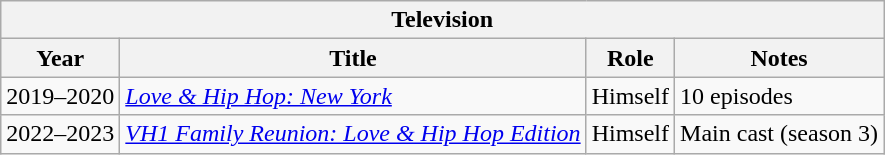<table class="wikitable">
<tr>
<th colspan="4">Television</th>
</tr>
<tr>
<th>Year</th>
<th>Title</th>
<th>Role</th>
<th>Notes</th>
</tr>
<tr>
<td>2019–2020</td>
<td><em><a href='#'>Love & Hip Hop: New York</a></em></td>
<td>Himself</td>
<td>10 episodes</td>
</tr>
<tr>
<td>2022–2023</td>
<td><em><a href='#'>VH1 Family Reunion: Love & Hip Hop Edition</a></em></td>
<td>Himself</td>
<td>Main cast (season 3)</td>
</tr>
</table>
